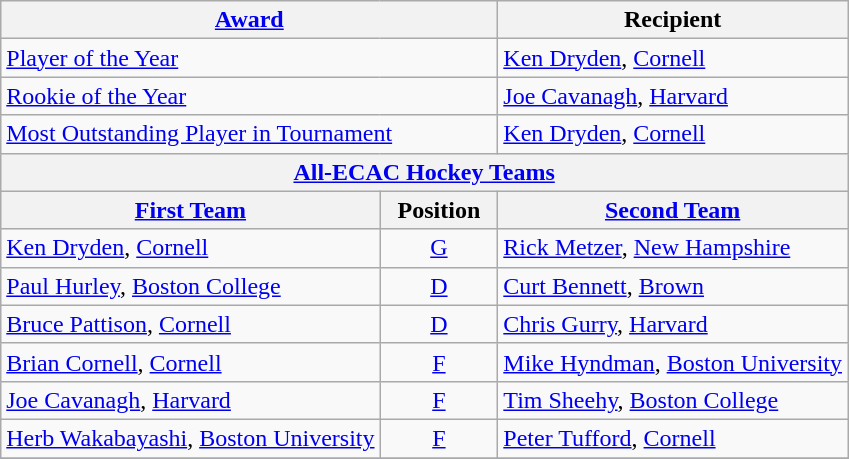<table class="wikitable">
<tr>
<th colspan=2><a href='#'>Award</a></th>
<th>Recipient</th>
</tr>
<tr>
<td colspan=2><a href='#'>Player of the Year</a></td>
<td><a href='#'>Ken Dryden</a>, <a href='#'>Cornell</a></td>
</tr>
<tr>
<td colspan=2><a href='#'>Rookie of the Year</a></td>
<td><a href='#'>Joe Cavanagh</a>, <a href='#'>Harvard</a></td>
</tr>
<tr>
<td colspan=2><a href='#'>Most Outstanding Player in Tournament</a></td>
<td><a href='#'>Ken Dryden</a>, <a href='#'>Cornell</a></td>
</tr>
<tr>
<th colspan=3><a href='#'>All-ECAC Hockey Teams</a></th>
</tr>
<tr>
<th><a href='#'>First Team</a></th>
<th>  Position  </th>
<th><a href='#'>Second Team</a></th>
</tr>
<tr>
<td><a href='#'>Ken Dryden</a>, <a href='#'>Cornell</a></td>
<td align=center><a href='#'>G</a></td>
<td><a href='#'>Rick Metzer</a>, <a href='#'>New Hampshire</a></td>
</tr>
<tr>
<td><a href='#'>Paul Hurley</a>, <a href='#'>Boston College</a></td>
<td align=center><a href='#'>D</a></td>
<td><a href='#'>Curt Bennett</a>, <a href='#'>Brown</a></td>
</tr>
<tr>
<td><a href='#'>Bruce Pattison</a>, <a href='#'>Cornell</a></td>
<td align=center><a href='#'>D</a></td>
<td><a href='#'>Chris Gurry</a>, <a href='#'>Harvard</a></td>
</tr>
<tr>
<td><a href='#'>Brian Cornell</a>, <a href='#'>Cornell</a></td>
<td align=center><a href='#'>F</a></td>
<td><a href='#'>Mike Hyndman</a>, <a href='#'>Boston University</a></td>
</tr>
<tr>
<td><a href='#'>Joe Cavanagh</a>, <a href='#'>Harvard</a></td>
<td align=center><a href='#'>F</a></td>
<td><a href='#'>Tim Sheehy</a>, <a href='#'>Boston College</a></td>
</tr>
<tr>
<td><a href='#'>Herb Wakabayashi</a>, <a href='#'>Boston University</a></td>
<td align=center><a href='#'>F</a></td>
<td><a href='#'>Peter Tufford</a>, <a href='#'>Cornell</a></td>
</tr>
<tr>
</tr>
</table>
